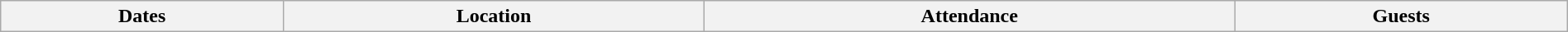<table class="wikitable" width="100%">
<tr>
<th>Dates</th>
<th>Location</th>
<th>Attendance</th>
<th>Guests<br>


















</th>
</tr>
</table>
